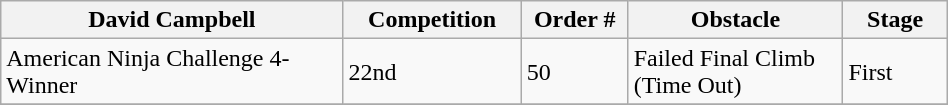<table class="wikitable" width=50%>
<tr>
<th scope="col" width="300px">David Campbell</th>
<th scope="col" width="125px">Competition</th>
<th scope="col" width="75px">Order #</th>
<th scope="col" width="175px">Obstacle</th>
<th scope="col" width="75px">Stage</th>
</tr>
<tr>
<td>American Ninja Challenge 4-Winner</td>
<td>22nd</td>
<td>50</td>
<td>Failed Final Climb (Time Out)</td>
<td>First</td>
</tr>
<tr>
</tr>
</table>
